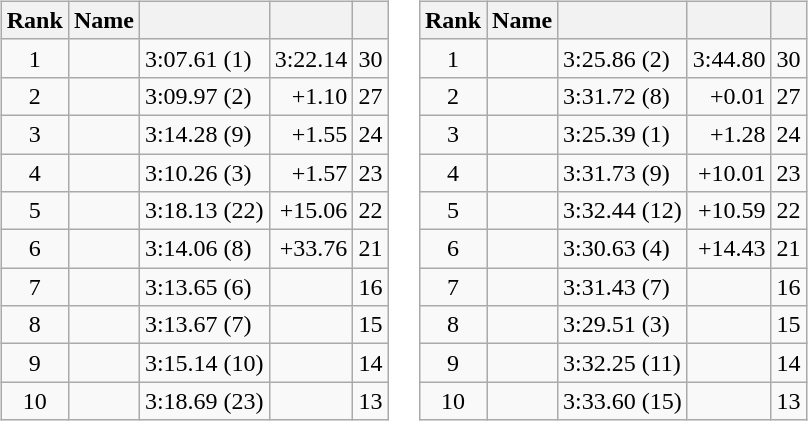<table border="0">
<tr>
<td valign="top"><br><table class="wikitable">
<tr>
<th>Rank</th>
<th>Name</th>
<th></th>
<th></th>
<th></th>
</tr>
<tr>
<td style="text-align:center;">1</td>
<td></td>
<td>3:07.61 (1)</td>
<td align="right">3:22.14</td>
<td>30</td>
</tr>
<tr>
<td style="text-align:center;">2</td>
<td></td>
<td>3:09.97 (2)</td>
<td align="right">+1.10</td>
<td>27</td>
</tr>
<tr>
<td style="text-align:center;">3</td>
<td></td>
<td>3:14.28 (9)</td>
<td align="right">+1.55</td>
<td>24</td>
</tr>
<tr>
<td style="text-align:center;">4</td>
<td></td>
<td>3:10.26 (3)</td>
<td align="right">+1.57</td>
<td>23</td>
</tr>
<tr>
<td style="text-align:center;">5</td>
<td></td>
<td>3:18.13 (22)</td>
<td align="right">+15.06</td>
<td>22</td>
</tr>
<tr>
<td style="text-align:center;">6</td>
<td></td>
<td>3:14.06 (8)</td>
<td align="right">+33.76</td>
<td>21</td>
</tr>
<tr>
<td style="text-align:center;">7</td>
<td></td>
<td>3:13.65 (6)</td>
<td align="right"></td>
<td>16</td>
</tr>
<tr>
<td style="text-align:center;">8</td>
<td></td>
<td>3:13.67 (7)</td>
<td align="right"></td>
<td>15</td>
</tr>
<tr>
<td style="text-align:center;">9</td>
<td></td>
<td>3:15.14 (10)</td>
<td align="right"></td>
<td>14</td>
</tr>
<tr>
<td style="text-align:center;">10</td>
<td></td>
<td>3:18.69 (23)</td>
<td align="right"></td>
<td>13</td>
</tr>
</table>
</td>
<td valign="top"><br><table class="wikitable">
<tr>
<th>Rank</th>
<th>Name</th>
<th></th>
<th></th>
<th></th>
</tr>
<tr>
<td style="text-align:center;">1</td>
<td></td>
<td>3:25.86 (2)</td>
<td align="right">3:44.80</td>
<td>30</td>
</tr>
<tr>
<td style="text-align:center;">2</td>
<td></td>
<td>3:31.72 (8)</td>
<td align="right">+0.01</td>
<td>27</td>
</tr>
<tr>
<td style="text-align:center;">3</td>
<td></td>
<td>3:25.39 (1)</td>
<td align="right">+1.28</td>
<td>24</td>
</tr>
<tr>
<td style="text-align:center;">4</td>
<td></td>
<td>3:31.73 (9)</td>
<td align="right">+10.01</td>
<td>23</td>
</tr>
<tr>
<td style="text-align:center;">5</td>
<td></td>
<td>3:32.44 (12)</td>
<td align="right">+10.59</td>
<td>22</td>
</tr>
<tr>
<td style="text-align:center;">6</td>
<td></td>
<td>3:30.63 (4)</td>
<td align="right">+14.43</td>
<td>21</td>
</tr>
<tr>
<td style="text-align:center;">7</td>
<td></td>
<td>3:31.43 (7)</td>
<td align="right"></td>
<td>16</td>
</tr>
<tr>
<td style="text-align:center;">8</td>
<td></td>
<td>3:29.51 (3)</td>
<td align="right"></td>
<td>15</td>
</tr>
<tr>
<td style="text-align:center;">9</td>
<td></td>
<td>3:32.25 (11)</td>
<td align="right"></td>
<td>14</td>
</tr>
<tr>
<td style="text-align:center;">10</td>
<td></td>
<td>3:33.60 (15)</td>
<td align="right"></td>
<td>13</td>
</tr>
</table>
</td>
</tr>
</table>
